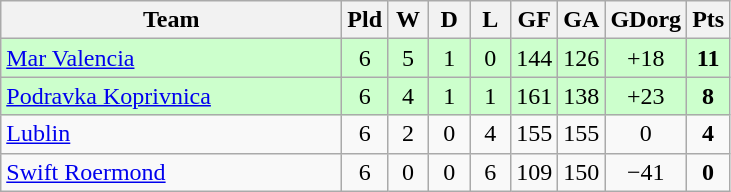<table class="wikitable" style="text-align:center">
<tr>
<th width=220>Team</th>
<th width=20>Pld</th>
<th width=20>W</th>
<th width=20>D</th>
<th width=20>L</th>
<th width=20>GF</th>
<th width=20>GA</th>
<th width=20>GDorg</th>
<th width=20>Pts</th>
</tr>
<tr bgcolor="#ccffcc">
<td align="left"> <a href='#'>Mar Valencia</a></td>
<td>6</td>
<td>5</td>
<td>1</td>
<td>0</td>
<td>144</td>
<td>126</td>
<td>+18</td>
<td><strong>11</strong></td>
</tr>
<tr bgcolor="#ccffcc">
<td align="left"> <a href='#'>Podravka Koprivnica</a></td>
<td>6</td>
<td>4</td>
<td>1</td>
<td>1</td>
<td>161</td>
<td>138</td>
<td>+23</td>
<td><strong>8</strong></td>
</tr>
<tr>
<td align="left"> <a href='#'>Lublin</a></td>
<td>6</td>
<td>2</td>
<td>0</td>
<td>4</td>
<td>155</td>
<td>155</td>
<td>0</td>
<td><strong>4</strong></td>
</tr>
<tr>
<td align="left"> <a href='#'>Swift Roermond</a></td>
<td>6</td>
<td>0</td>
<td>0</td>
<td>6</td>
<td>109</td>
<td>150</td>
<td>−41</td>
<td><strong>0</strong></td>
</tr>
</table>
